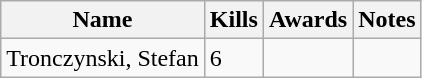<table class=wikitable>
<tr>
<th>Name</th>
<th>Kills</th>
<th>Awards</th>
<th>Notes</th>
</tr>
<tr>
<td>Tronczynski, Stefan</td>
<td>6</td>
<td></td>
<td></td>
</tr>
</table>
